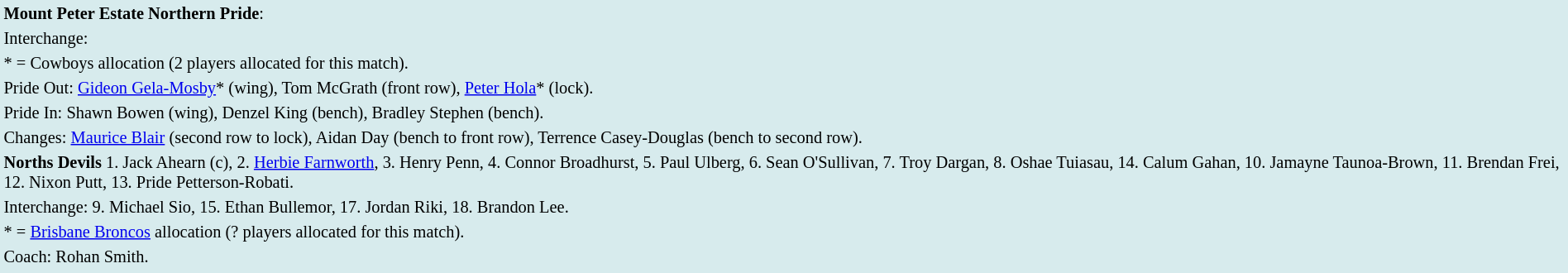<table style="background:#d7ebed; font-size:85%; width:100%;">
<tr>
<td><strong>Mount Peter Estate Northern Pride</strong>:             </td>
</tr>
<tr>
<td>Interchange:    </td>
</tr>
<tr>
<td>* = Cowboys allocation (2 players allocated for this match).</td>
</tr>
<tr>
<td>Pride Out: <a href='#'>Gideon Gela-Mosby</a>* (wing), Tom McGrath (front row), <a href='#'>Peter Hola</a>* (lock).</td>
</tr>
<tr>
<td>Pride In: Shawn Bowen (wing), Denzel King (bench), Bradley Stephen (bench).</td>
</tr>
<tr>
<td>Changes: <a href='#'>Maurice Blair</a> (second row to lock), Aidan Day (bench to front row), Terrence Casey-Douglas (bench to second row).</td>
</tr>
<tr>
<td><strong>Norths Devils</strong> 1. Jack Ahearn (c), 2. <a href='#'>Herbie Farnworth</a>, 3. Henry Penn, 4. Connor Broadhurst, 5. Paul Ulberg, 6. Sean O'Sullivan, 7. Troy Dargan, 8. Oshae Tuiasau, 14. Calum Gahan, 10. Jamayne Taunoa-Brown, 11. Brendan Frei, 12. Nixon Putt, 13. Pride Petterson-Robati.</td>
</tr>
<tr>
<td>Interchange: 9. Michael Sio, 15. Ethan Bullemor, 17. Jordan Riki, 18. Brandon Lee.</td>
</tr>
<tr>
<td>* = <a href='#'>Brisbane Broncos</a> allocation (? players allocated for this match).</td>
</tr>
<tr>
<td>Coach: Rohan Smith.</td>
</tr>
<tr>
</tr>
</table>
